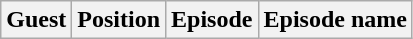<table class="wikitable sortable" style="text-align:center;">
<tr>
<th>Guest</th>
<th>Position</th>
<th>Episode</th>
<th>Episode name</th>
</tr>
</table>
